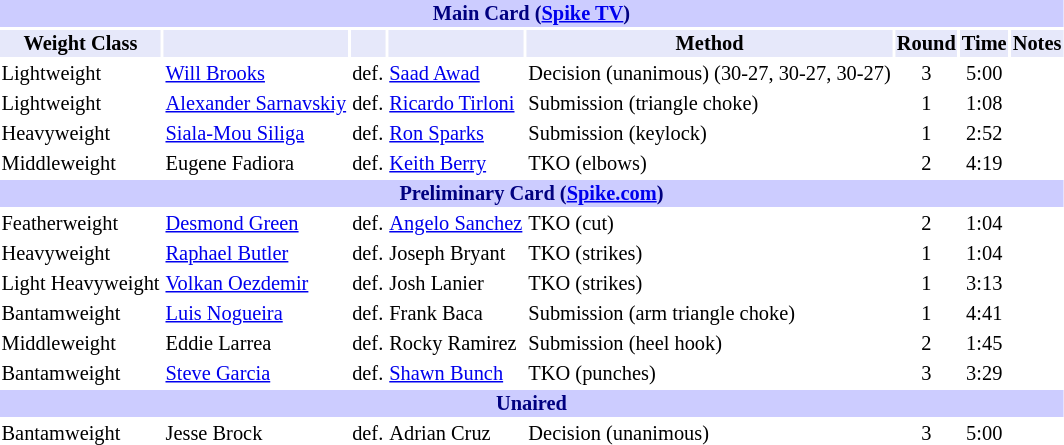<table class="toccolours" style="font-size: 85%;">
<tr>
<th colspan="8" style="background:#ccf; color:navy; text-align:center;"><strong>Main Card (<a href='#'>Spike TV</a>)</strong></th>
</tr>
<tr>
<th style="background:#e6e8fa; color:#000; text-align:center;">Weight Class</th>
<th style="background:#e6e8fa; color:#000; text-align:center;"></th>
<th style="background:#e6e8fa; color:#000; text-align:center;"></th>
<th style="background:#e6e8fa; color:#000; text-align:center;"></th>
<th style="background:#e6e8fa; color:#000; text-align:center;">Method</th>
<th style="background:#e6e8fa; color:#000; text-align:center;">Round</th>
<th style="background:#e6e8fa; color:#000; text-align:center;">Time</th>
<th style="background:#e6e8fa; color:#000; text-align:center;">Notes</th>
</tr>
<tr>
<td>Lightweight</td>
<td><a href='#'>Will Brooks</a></td>
<td align=center>def.</td>
<td><a href='#'>Saad Awad</a></td>
<td>Decision (unanimous) (30-27, 30-27, 30-27)</td>
<td align=center>3</td>
<td align=center>5:00</td>
<td></td>
</tr>
<tr>
<td>Lightweight</td>
<td><a href='#'>Alexander Sarnavskiy</a></td>
<td align=center>def.</td>
<td><a href='#'>Ricardo Tirloni</a></td>
<td>Submission (triangle choke)</td>
<td align=center>1</td>
<td align=center>1:08</td>
<td></td>
</tr>
<tr>
<td>Heavyweight</td>
<td><a href='#'>Siala-Mou Siliga</a></td>
<td align=center>def.</td>
<td><a href='#'>Ron Sparks</a></td>
<td>Submission (keylock)</td>
<td align=center>1</td>
<td align=center>2:52</td>
<td></td>
</tr>
<tr>
<td>Middleweight</td>
<td>Eugene Fadiora</td>
<td align=center>def.</td>
<td><a href='#'>Keith Berry</a></td>
<td>TKO (elbows)</td>
<td align=center>2</td>
<td align=center>4:19</td>
<td></td>
</tr>
<tr>
<th colspan="8" style="background:#ccf; color:navy; text-align:center;"><strong>Preliminary Card (<a href='#'>Spike.com</a>)</strong></th>
</tr>
<tr>
<td>Featherweight</td>
<td><a href='#'>Desmond Green</a></td>
<td align=center>def.</td>
<td><a href='#'>Angelo Sanchez</a></td>
<td>TKO (cut)</td>
<td align=center>2</td>
<td align=center>1:04</td>
<td></td>
</tr>
<tr>
<td>Heavyweight</td>
<td><a href='#'>Raphael Butler</a></td>
<td align=center>def.</td>
<td>Joseph Bryant</td>
<td>TKO (strikes)</td>
<td align=center>1</td>
<td align=center>1:04</td>
<td></td>
</tr>
<tr>
<td>Light Heavyweight</td>
<td><a href='#'>Volkan Oezdemir</a></td>
<td align=center>def.</td>
<td>Josh Lanier</td>
<td>TKO (strikes)</td>
<td align=center>1</td>
<td align=center>3:13</td>
<td></td>
</tr>
<tr>
<td>Bantamweight</td>
<td><a href='#'>Luis Nogueira</a></td>
<td align=center>def.</td>
<td>Frank Baca</td>
<td>Submission (arm triangle choke)</td>
<td align=center>1</td>
<td align=center>4:41</td>
<td></td>
</tr>
<tr>
<td>Middleweight</td>
<td>Eddie Larrea</td>
<td align=center>def.</td>
<td>Rocky Ramirez</td>
<td>Submission (heel hook)</td>
<td align=center>2</td>
<td align=center>1:45</td>
<td></td>
</tr>
<tr>
<td>Bantamweight</td>
<td><a href='#'>Steve Garcia</a></td>
<td align=center>def.</td>
<td><a href='#'>Shawn Bunch</a></td>
<td>TKO (punches)</td>
<td align=center>3</td>
<td align=center>3:29</td>
<td></td>
</tr>
<tr>
<th colspan="8" style="background:#ccf; color:navy; text-align:center;"><strong>Unaired</strong></th>
</tr>
<tr>
<td>Bantamweight</td>
<td>Jesse Brock</td>
<td align=center>def.</td>
<td>Adrian Cruz</td>
<td>Decision (unanimous)</td>
<td align=center>3</td>
<td align=center>5:00</td>
<td></td>
</tr>
</table>
